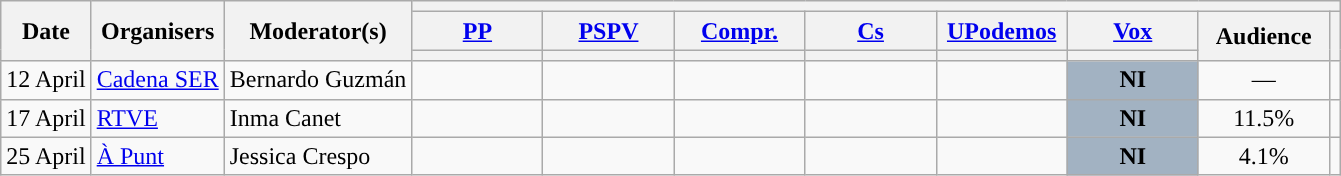<table class="wikitable" style="text-align:center;">
<tr>
<th rowspan="3">Date</th>
<th rowspan="3">Organisers</th>
<th rowspan="3">Moderator(s)</th>
<th colspan="8">        </th>
</tr>
<tr>
<th scope="col" style="width:5em;"><a href='#'>PP</a></th>
<th scope="col" style="width:5em;"><a href='#'>PSPV</a></th>
<th scope="col" style="width:5em;"><a href='#'>Compr.</a></th>
<th scope="col" style="width:5em;"><a href='#'>Cs</a></th>
<th scope="col" style="width:5em;"><a href='#'>UPodemos</a></th>
<th scope="col" style="width:5em;"><a href='#'>Vox</a></th>
<th rowspan="2" scope="col" style="width:5em;">Audience</th>
<th rowspan="2"></th>
</tr>
<tr>
<th style="color:inherit;background:"></th>
<th style="color:inherit;background:"></th>
<th style="color:inherit;background:"></th>
<th style="color:inherit;background:"></th>
<th style="color:inherit;background:"></th>
<th style="color:inherit;background:"></th>
</tr>
<tr>
<td style="white-space:nowrap; text-align:left;">12 April</td>
<td style="white-space:nowrap; text-align:left;"><a href='#'>Cadena SER</a></td>
<td style="white-space:nowrap; text-align:left;">Bernardo Guzmán</td>
<td></td>
<td></td>
<td></td>
<td></td>
<td></td>
<td style="background:#A2B2C2;"><strong>NI</strong></td>
<td>—</td>
<td></td>
</tr>
<tr>
<td style="white-space:nowrap; text-align:left;">17 April</td>
<td style="white-space:nowrap; text-align:left;"><a href='#'>RTVE</a></td>
<td style="white-space:nowrap; text-align:left;">Inma Canet</td>
<td></td>
<td></td>
<td></td>
<td></td>
<td></td>
<td style="background:#A2B2C2;"><strong>NI</strong></td>
<td>11.5%<br></td>
<td><br></td>
</tr>
<tr>
<td style="white-space:nowrap; text-align:left;">25 April</td>
<td style="white-space:nowrap; text-align:left;"><a href='#'>À Punt</a></td>
<td style="white-space:nowrap; text-align:left;">Jessica Crespo</td>
<td></td>
<td></td>
<td></td>
<td></td>
<td></td>
<td style="background:#A2B2C2;"><strong>NI</strong></td>
<td>4.1%<br></td>
<td><br></td>
</tr>
</table>
